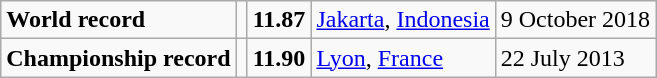<table class="wikitable">
<tr>
<td><strong>World record</strong></td>
<td></td>
<td><strong>11.87</strong></td>
<td><a href='#'>Jakarta</a>, <a href='#'>Indonesia</a></td>
<td>9 October 2018</td>
</tr>
<tr>
<td><strong>Championship record</strong></td>
<td></td>
<td><strong>11.90</strong></td>
<td><a href='#'>Lyon</a>, <a href='#'>France</a></td>
<td>22 July 2013</td>
</tr>
</table>
